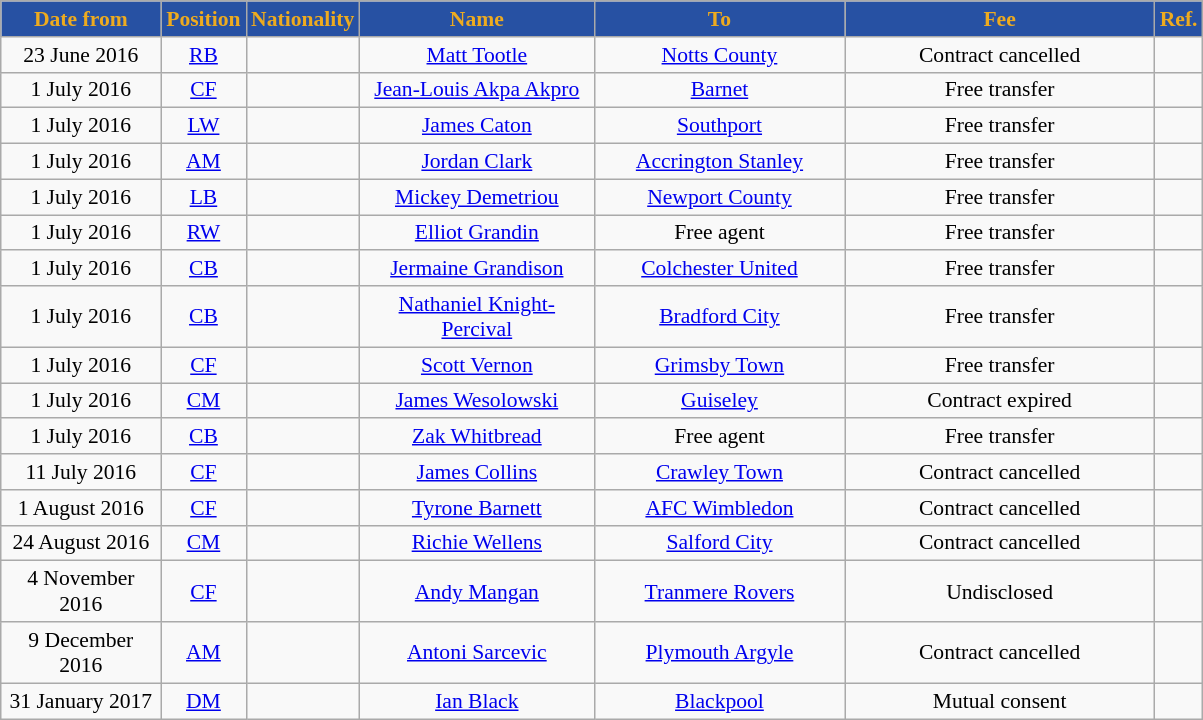<table class="wikitable"  style="text-align:center; font-size:90%; ">
<tr>
<th style="background:#2751A3; color:#EEAB1F; width:100px;">Date from</th>
<th style="background:#2751A3; color:#EEAB1F; width:50px;">Position</th>
<th style="background:#2751A3; color:#EEAB1F; width:50px;">Nationality</th>
<th style="background:#2751A3; color:#EEAB1F; width:150px;">Name</th>
<th style="background:#2751A3; color:#EEAB1F; width:160px;">To</th>
<th style="background:#2751A3; color:#EEAB1F; width:200px;">Fee</th>
<th style="background:#2751A3; color:#EEAB1F; width:25px;">Ref.</th>
</tr>
<tr>
<td>23 June 2016</td>
<td><a href='#'>RB</a></td>
<td></td>
<td><a href='#'>Matt Tootle</a></td>
<td><a href='#'>Notts County</a></td>
<td>Contract cancelled</td>
<td></td>
</tr>
<tr>
<td>1 July 2016</td>
<td><a href='#'>CF</a></td>
<td></td>
<td><a href='#'>Jean-Louis Akpa Akpro</a></td>
<td><a href='#'>Barnet</a></td>
<td>Free transfer</td>
<td></td>
</tr>
<tr>
<td>1 July 2016</td>
<td><a href='#'>LW</a></td>
<td></td>
<td><a href='#'>James Caton</a></td>
<td><a href='#'>Southport</a></td>
<td>Free transfer</td>
<td></td>
</tr>
<tr>
<td>1 July 2016</td>
<td><a href='#'>AM</a></td>
<td></td>
<td><a href='#'>Jordan Clark</a></td>
<td><a href='#'>Accrington Stanley</a></td>
<td>Free transfer</td>
<td></td>
</tr>
<tr>
<td>1 July 2016</td>
<td><a href='#'>LB</a></td>
<td></td>
<td><a href='#'>Mickey Demetriou</a></td>
<td><a href='#'>Newport County</a></td>
<td>Free transfer</td>
<td></td>
</tr>
<tr>
<td>1 July 2016</td>
<td><a href='#'>RW</a></td>
<td></td>
<td><a href='#'>Elliot Grandin</a></td>
<td>Free agent </td>
<td>Free transfer</td>
<td></td>
</tr>
<tr>
<td>1 July 2016</td>
<td><a href='#'>CB</a></td>
<td></td>
<td><a href='#'>Jermaine Grandison</a></td>
<td><a href='#'>Colchester United</a></td>
<td>Free transfer</td>
<td></td>
</tr>
<tr>
<td>1 July 2016</td>
<td><a href='#'>CB</a></td>
<td></td>
<td><a href='#'>Nathaniel Knight-Percival</a></td>
<td><a href='#'>Bradford City</a></td>
<td>Free transfer</td>
<td></td>
</tr>
<tr>
<td>1 July 2016</td>
<td><a href='#'>CF</a></td>
<td></td>
<td><a href='#'>Scott Vernon</a></td>
<td><a href='#'>Grimsby Town</a></td>
<td>Free transfer</td>
<td></td>
</tr>
<tr>
<td>1 July 2016</td>
<td><a href='#'>CM</a></td>
<td></td>
<td><a href='#'>James Wesolowski</a></td>
<td><a href='#'>Guiseley</a></td>
<td>Contract expired</td>
<td></td>
</tr>
<tr>
<td>1 July 2016</td>
<td><a href='#'>CB</a></td>
<td></td>
<td><a href='#'>Zak Whitbread</a></td>
<td>Free agent </td>
<td>Free transfer</td>
<td></td>
</tr>
<tr>
<td>11 July 2016</td>
<td><a href='#'>CF</a></td>
<td></td>
<td><a href='#'>James Collins</a></td>
<td><a href='#'>Crawley Town</a></td>
<td>Contract cancelled</td>
<td></td>
</tr>
<tr>
<td>1 August 2016</td>
<td><a href='#'>CF</a></td>
<td></td>
<td><a href='#'>Tyrone Barnett</a></td>
<td><a href='#'>AFC Wimbledon</a></td>
<td>Contract cancelled</td>
<td></td>
</tr>
<tr>
<td>24 August 2016</td>
<td><a href='#'>CM</a></td>
<td></td>
<td><a href='#'>Richie Wellens</a></td>
<td><a href='#'>Salford City</a></td>
<td>Contract cancelled</td>
<td></td>
</tr>
<tr>
<td>4 November 2016</td>
<td><a href='#'>CF</a></td>
<td></td>
<td><a href='#'>Andy Mangan</a></td>
<td><a href='#'>Tranmere Rovers</a></td>
<td>Undisclosed</td>
<td></td>
</tr>
<tr>
<td>9 December 2016</td>
<td><a href='#'>AM</a></td>
<td></td>
<td><a href='#'>Antoni Sarcevic</a></td>
<td><a href='#'>Plymouth Argyle</a></td>
<td>Contract cancelled</td>
<td></td>
</tr>
<tr>
<td>31 January 2017</td>
<td><a href='#'>DM</a></td>
<td></td>
<td><a href='#'>Ian Black</a></td>
<td><a href='#'>Blackpool</a></td>
<td>Mutual consent</td>
<td></td>
</tr>
</table>
